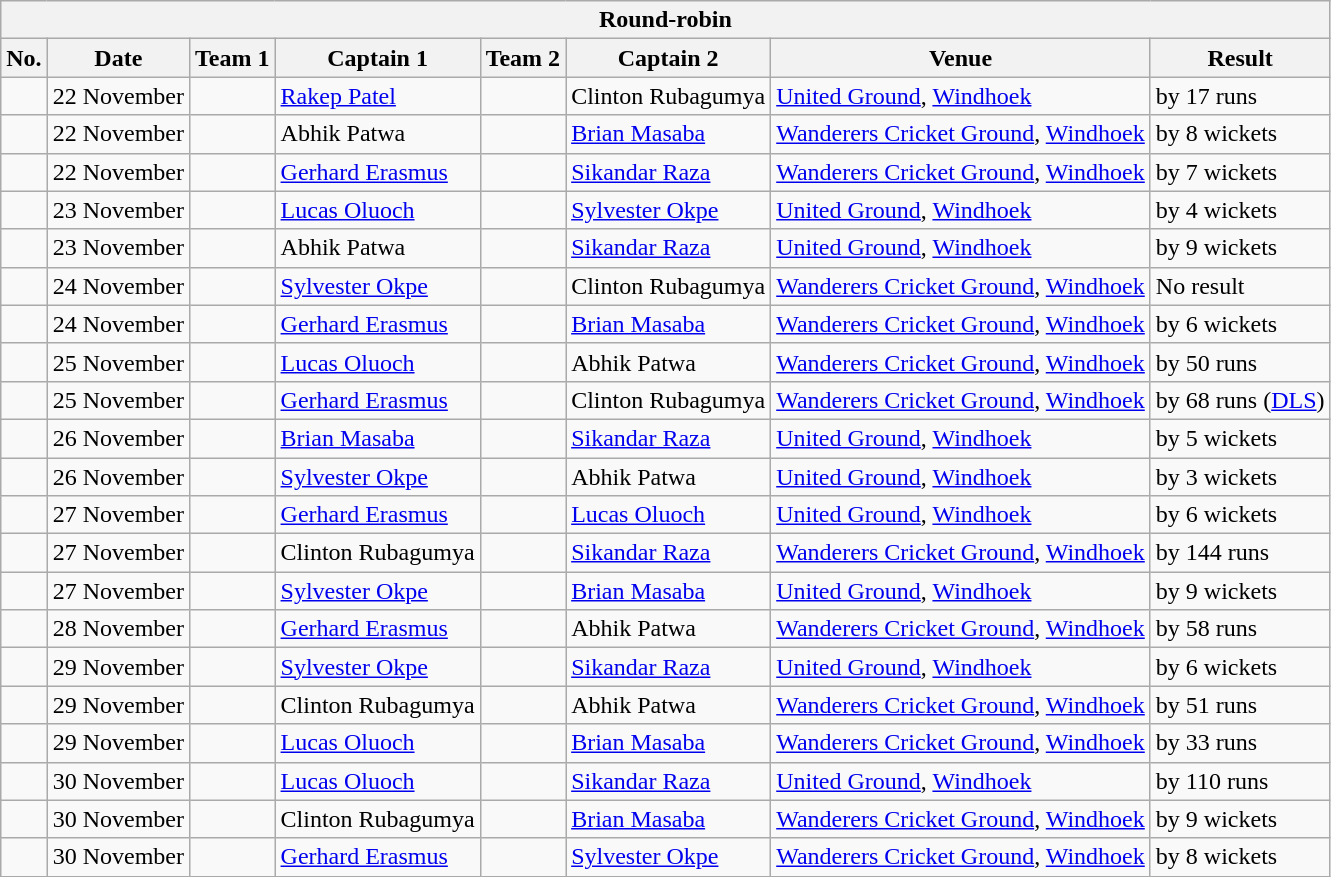<table class="wikitable">
<tr>
<th colspan="8">Round-robin</th>
</tr>
<tr>
<th>No.</th>
<th>Date</th>
<th>Team 1</th>
<th>Captain 1</th>
<th>Team 2</th>
<th>Captain 2</th>
<th>Venue</th>
<th>Result</th>
</tr>
<tr>
<td></td>
<td>22 November</td>
<td></td>
<td><a href='#'>Rakep Patel</a></td>
<td></td>
<td>Clinton Rubagumya</td>
<td><a href='#'>United Ground</a>, <a href='#'>Windhoek</a></td>
<td> by 17 runs</td>
</tr>
<tr>
<td></td>
<td>22 November</td>
<td></td>
<td>Abhik Patwa</td>
<td></td>
<td><a href='#'>Brian Masaba</a></td>
<td><a href='#'>Wanderers Cricket Ground</a>, <a href='#'>Windhoek</a></td>
<td> by 8 wickets</td>
</tr>
<tr>
<td></td>
<td>22 November</td>
<td></td>
<td><a href='#'>Gerhard Erasmus</a></td>
<td></td>
<td><a href='#'>Sikandar Raza</a></td>
<td><a href='#'>Wanderers Cricket Ground</a>, <a href='#'>Windhoek</a></td>
<td> by 7 wickets</td>
</tr>
<tr>
<td></td>
<td>23 November</td>
<td></td>
<td><a href='#'>Lucas Oluoch</a></td>
<td></td>
<td><a href='#'>Sylvester Okpe</a></td>
<td><a href='#'>United Ground</a>, <a href='#'>Windhoek</a></td>
<td> by 4 wickets</td>
</tr>
<tr>
<td></td>
<td>23 November</td>
<td></td>
<td>Abhik Patwa</td>
<td></td>
<td><a href='#'>Sikandar Raza</a></td>
<td><a href='#'>United Ground</a>, <a href='#'>Windhoek</a></td>
<td> by 9 wickets</td>
</tr>
<tr>
<td></td>
<td>24 November</td>
<td></td>
<td><a href='#'>Sylvester Okpe</a></td>
<td></td>
<td>Clinton Rubagumya</td>
<td><a href='#'>Wanderers Cricket Ground</a>, <a href='#'>Windhoek</a></td>
<td>No result</td>
</tr>
<tr>
<td></td>
<td>24 November</td>
<td></td>
<td><a href='#'>Gerhard Erasmus</a></td>
<td></td>
<td><a href='#'>Brian Masaba</a></td>
<td><a href='#'>Wanderers Cricket Ground</a>, <a href='#'>Windhoek</a></td>
<td> by 6 wickets</td>
</tr>
<tr>
<td></td>
<td>25 November</td>
<td></td>
<td><a href='#'>Lucas Oluoch</a></td>
<td></td>
<td>Abhik Patwa</td>
<td><a href='#'>Wanderers Cricket Ground</a>, <a href='#'>Windhoek</a></td>
<td> by 50 runs</td>
</tr>
<tr>
<td></td>
<td>25 November</td>
<td></td>
<td><a href='#'>Gerhard Erasmus</a></td>
<td></td>
<td>Clinton Rubagumya</td>
<td><a href='#'>Wanderers Cricket Ground</a>, <a href='#'>Windhoek</a></td>
<td> by 68 runs (<a href='#'>DLS</a>)</td>
</tr>
<tr>
<td></td>
<td>26 November</td>
<td></td>
<td><a href='#'>Brian Masaba</a></td>
<td></td>
<td><a href='#'>Sikandar Raza</a></td>
<td><a href='#'>United Ground</a>, <a href='#'>Windhoek</a></td>
<td> by 5 wickets</td>
</tr>
<tr>
<td></td>
<td>26 November</td>
<td></td>
<td><a href='#'>Sylvester Okpe</a></td>
<td></td>
<td>Abhik Patwa</td>
<td><a href='#'>United Ground</a>, <a href='#'>Windhoek</a></td>
<td> by 3 wickets</td>
</tr>
<tr>
<td></td>
<td>27 November</td>
<td></td>
<td><a href='#'>Gerhard Erasmus</a></td>
<td></td>
<td><a href='#'>Lucas Oluoch</a></td>
<td><a href='#'>United Ground</a>, <a href='#'>Windhoek</a></td>
<td> by 6 wickets</td>
</tr>
<tr>
<td></td>
<td>27 November</td>
<td></td>
<td>Clinton Rubagumya</td>
<td></td>
<td><a href='#'>Sikandar Raza</a></td>
<td><a href='#'>Wanderers Cricket Ground</a>, <a href='#'>Windhoek</a></td>
<td> by 144 runs</td>
</tr>
<tr>
<td></td>
<td>27 November</td>
<td></td>
<td><a href='#'>Sylvester Okpe</a></td>
<td></td>
<td><a href='#'>Brian Masaba</a></td>
<td><a href='#'>United Ground</a>, <a href='#'>Windhoek</a></td>
<td> by 9 wickets</td>
</tr>
<tr>
<td></td>
<td>28 November</td>
<td></td>
<td><a href='#'>Gerhard Erasmus</a></td>
<td></td>
<td>Abhik Patwa</td>
<td><a href='#'>Wanderers Cricket Ground</a>, <a href='#'>Windhoek</a></td>
<td> by 58 runs</td>
</tr>
<tr>
<td></td>
<td>29 November</td>
<td></td>
<td><a href='#'>Sylvester Okpe</a></td>
<td></td>
<td><a href='#'>Sikandar Raza</a></td>
<td><a href='#'>United Ground</a>, <a href='#'>Windhoek</a></td>
<td> by 6 wickets</td>
</tr>
<tr>
<td></td>
<td>29 November</td>
<td></td>
<td>Clinton Rubagumya</td>
<td></td>
<td>Abhik Patwa</td>
<td><a href='#'>Wanderers Cricket Ground</a>, <a href='#'>Windhoek</a></td>
<td> by 51 runs</td>
</tr>
<tr>
<td></td>
<td>29 November</td>
<td></td>
<td><a href='#'>Lucas Oluoch</a></td>
<td></td>
<td><a href='#'>Brian Masaba</a></td>
<td><a href='#'>Wanderers Cricket Ground</a>, <a href='#'>Windhoek</a></td>
<td> by 33 runs</td>
</tr>
<tr>
<td></td>
<td>30 November</td>
<td></td>
<td><a href='#'>Lucas Oluoch</a></td>
<td></td>
<td><a href='#'>Sikandar Raza</a></td>
<td><a href='#'>United Ground</a>, <a href='#'>Windhoek</a></td>
<td> by 110 runs</td>
</tr>
<tr>
<td></td>
<td>30 November</td>
<td></td>
<td>Clinton Rubagumya</td>
<td></td>
<td><a href='#'>Brian Masaba</a></td>
<td><a href='#'>Wanderers Cricket Ground</a>, <a href='#'>Windhoek</a></td>
<td> by 9 wickets</td>
</tr>
<tr>
<td></td>
<td>30 November</td>
<td></td>
<td><a href='#'>Gerhard Erasmus</a></td>
<td></td>
<td><a href='#'>Sylvester Okpe</a></td>
<td><a href='#'>Wanderers Cricket Ground</a>, <a href='#'>Windhoek</a></td>
<td> by 8 wickets</td>
</tr>
</table>
